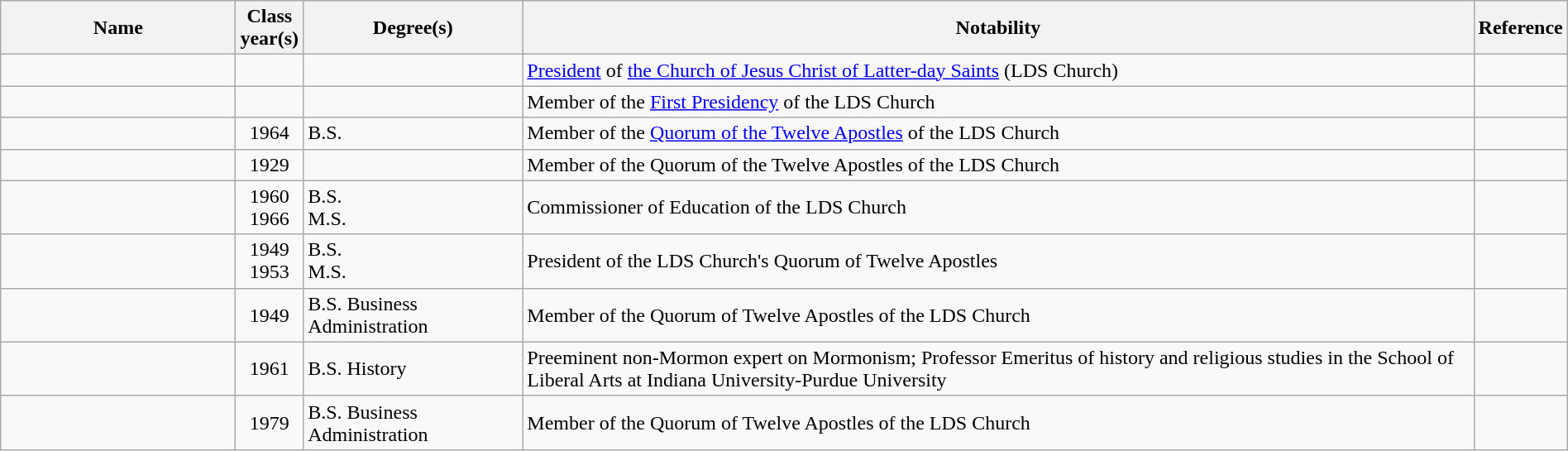<table class="wikitable sortable" style="width:100%">
<tr>
<th style="width:15%;" class="unsortable">Name</th>
<th style="width:3%;">Class year(s)</th>
<th style="width:14%;">Degree(s)</th>
<th style="width:*;" class="unsortable">Notability</th>
<th style="width:3%;" class="unsortable">Reference</th>
</tr>
<tr>
<td></td>
<td style="text-align:center;"></td>
<td></td>
<td><a href='#'>President</a> of <a href='#'>the Church of Jesus Christ of Latter-day Saints</a> (LDS Church)</td>
<td style="text-align:center;"></td>
</tr>
<tr>
<td></td>
<td style="text-align:center;"></td>
<td></td>
<td>Member of the <a href='#'>First Presidency</a> of the LDS Church</td>
<td style="text-align:center;"></td>
</tr>
<tr>
<td></td>
<td style="text-align:center;">1964</td>
<td>B.S.</td>
<td>Member of the <a href='#'>Quorum of the Twelve Apostles</a> of the LDS Church</td>
<td style="text-align:center;"></td>
</tr>
<tr>
<td></td>
<td style="text-align:center;">1929</td>
<td></td>
<td>Member of the Quorum of the Twelve Apostles of the LDS Church</td>
<td style="text-align:center;"></td>
</tr>
<tr>
<td></td>
<td style="text-align:center;">1960<br>1966</td>
<td>B.S.<br>M.S.</td>
<td>Commissioner of Education of the LDS Church</td>
<td style="text-align:center;"></td>
</tr>
<tr>
<td></td>
<td style="text-align:center;">1949<br>1953</td>
<td>B.S.<br>M.S.</td>
<td>President of the LDS Church's Quorum of Twelve Apostles</td>
<td style="text-align:center;"></td>
</tr>
<tr>
<td></td>
<td style="text-align:center;">1949</td>
<td>B.S. Business Administration</td>
<td>Member of the Quorum of Twelve Apostles of the LDS Church</td>
<td style="text-align:center;"></td>
</tr>
<tr>
<td></td>
<td style="text-align:center;">1961</td>
<td>B.S. History</td>
<td>Preeminent non-Mormon expert on Mormonism; Professor Emeritus of history and religious studies in the School of Liberal Arts at Indiana University-Purdue University</td>
<td style="text-align:center;"></td>
</tr>
<tr>
<td></td>
<td style="text-align:center;">1979</td>
<td>B.S. Business Administration</td>
<td>Member of the Quorum of Twelve Apostles of the LDS Church</td>
<td style="text-align:center;"></td>
</tr>
</table>
